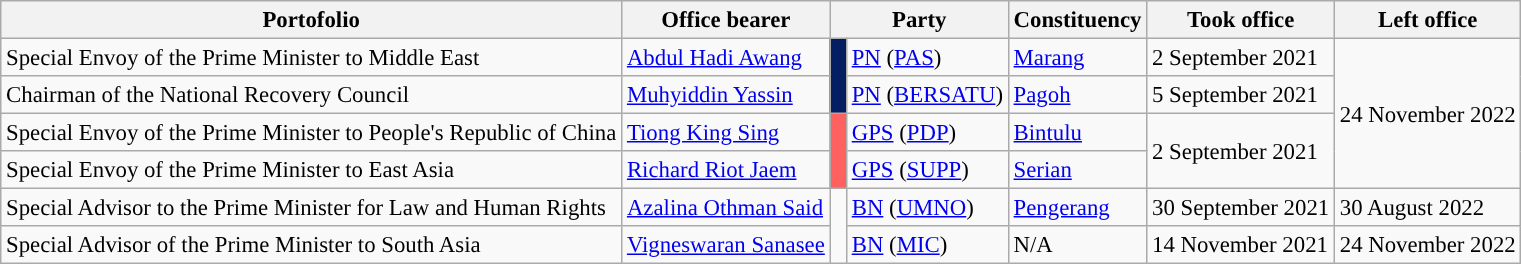<table class="sortable wikitable" style="font-size:95%;">
<tr>
<th>Portofolio</th>
<th>Office bearer</th>
<th colspan="2">Party</th>
<th>Constituency</th>
<th>Took office</th>
<th>Left office</th>
</tr>
<tr>
<td>Special Envoy of the Prime Minister to Middle East</td>
<td><a href='#'>Abdul Hadi Awang</a></td>
<td rowspan="2" bgcolor="#031e61"> </td>
<td><a href='#'>PN</a> (<a href='#'>PAS</a>)</td>
<td><a href='#'>Marang</a></td>
<td>2 September 2021</td>
<td rowspan="4">24 November 2022</td>
</tr>
<tr>
<td>Chairman of the National Recovery Council</td>
<td><a href='#'>Muhyiddin Yassin</a></td>
<td><a href='#'>PN</a> (<a href='#'>BERSATU</a>)</td>
<td><a href='#'>Pagoh</a></td>
<td>5 September 2021</td>
</tr>
<tr>
<td>Special Envoy of the Prime Minister to People's Republic of China</td>
<td><a href='#'>Tiong King Sing</a></td>
<td rowspan="2" bgcolor="#FF6060"> </td>
<td><a href='#'>GPS</a> (<a href='#'>PDP</a>)</td>
<td><a href='#'>Bintulu</a></td>
<td rowspan="2">2 September 2021</td>
</tr>
<tr>
<td>Special Envoy of the Prime Minister to East Asia</td>
<td><a href='#'>Richard Riot Jaem</a></td>
<td><a href='#'>GPS</a> (<a href='#'>SUPP</a>)</td>
<td><a href='#'>Serian</a></td>
</tr>
<tr>
<td>Special Advisor to the Prime Minister for Law and Human Rights</td>
<td><a href='#'>Azalina Othman Said</a></td>
<td rowspan="2"></td>
<td><a href='#'>BN</a> (<a href='#'>UMNO</a>)</td>
<td><a href='#'>Pengerang</a></td>
<td>30 September 2021</td>
<td>30 August 2022</td>
</tr>
<tr>
<td>Special Advisor of the Prime Minister to South Asia</td>
<td><a href='#'>Vigneswaran Sanasee</a></td>
<td><a href='#'>BN</a> (<a href='#'>MIC</a>)</td>
<td>N/A</td>
<td>14 November 2021</td>
<td>24 November 2022</td>
</tr>
</table>
